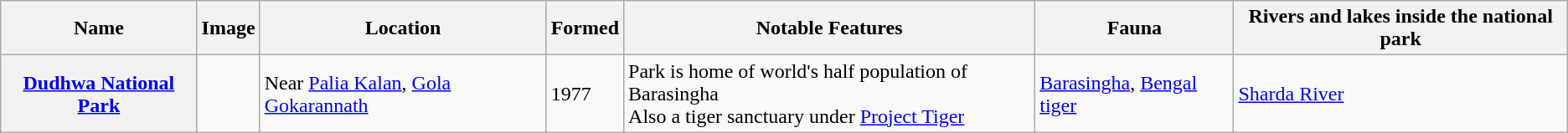<table class="wikitable sortable">
<tr>
<th>Name</th>
<th>Image</th>
<th>Location</th>
<th>Formed</th>
<th>Notable Features</th>
<th>Fauna</th>
<th>Rivers and lakes inside the national park</th>
</tr>
<tr>
<th><a href='#'>Dudhwa National Park</a></th>
<td><br>
</td>
<td>Near <a href='#'>Palia Kalan</a>, <a href='#'>Gola Gokarannath</a></td>
<td>1977</td>
<td>Park is home of world's half population of Barasingha<br>Also a tiger sanctuary under <a href='#'>Project Tiger</a></td>
<td><a href='#'>Barasingha</a>, <a href='#'>Bengal tiger</a></td>
<td><a href='#'>Sharda River</a></td>
</tr>
</table>
